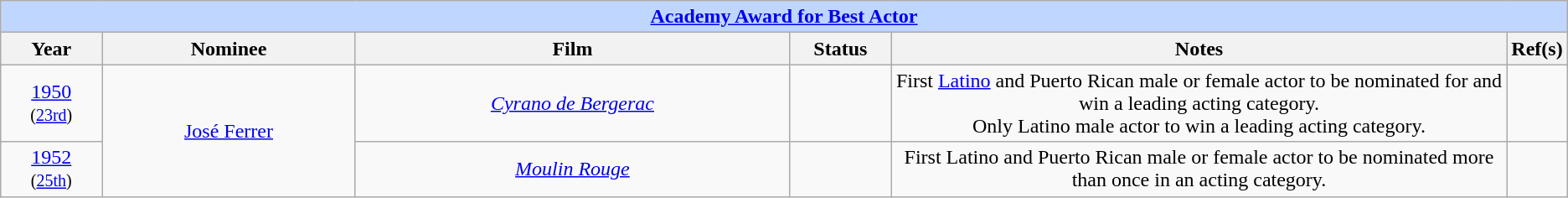<table class="wikitable" style="text-align: center">
<tr style="background:#bfd7ff;">
<td colspan="6" style="text-align:center;"><strong><a href='#'>Academy Award for Best Actor</a></strong></td>
</tr>
<tr style="background:#ebf5ff;">
<th style="width:75px;">Year</th>
<th style="width:200px;">Nominee</th>
<th style="width:350px;">Film</th>
<th style="width:75px;">Status</th>
<th style="width:500px;">Notes</th>
<th width="3">Ref(s)</th>
</tr>
<tr>
<td align=center><a href='#'>1950</a><br><small>(<a href='#'>23rd</a>)</small></td>
<td rowspan=2><a href='#'>José Ferrer</a></td>
<td><em><a href='#'>Cyrano de Bergerac</a></em></td>
<td></td>
<td>First <a href='#'>Latino</a> and Puerto Rican male or female actor to be nominated for and win a leading acting category.<br> Only Latino male actor to win a leading acting category.</td>
<td></td>
</tr>
<tr>
<td style="text-align: center"><a href='#'>1952</a><br><small>(<a href='#'>25th</a>)</small></td>
<td><em><a href='#'>Moulin Rouge</a></em></td>
<td></td>
<td>First Latino and Puerto Rican  male or female actor to be nominated more than once in an acting category.</td>
<td></td>
</tr>
</table>
